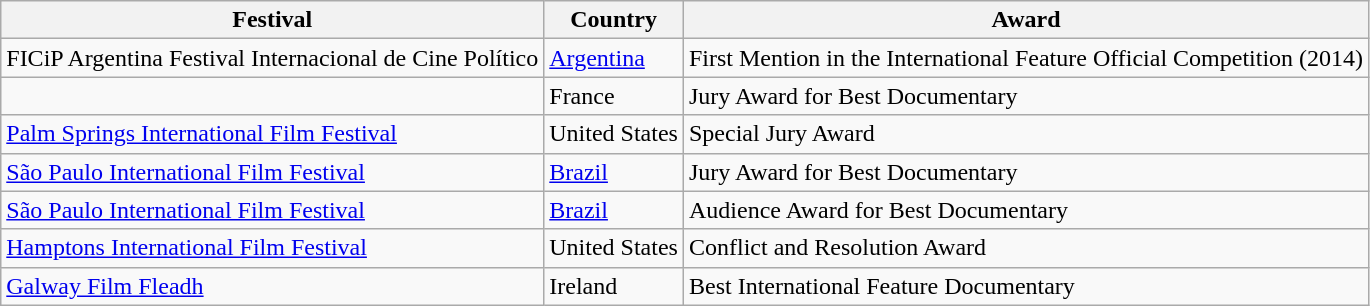<table class="wikitable">
<tr>
<th>Festival</th>
<th>Country</th>
<th>Award</th>
</tr>
<tr>
<td>FICiP Argentina Festival Internacional de Cine Político</td>
<td><a href='#'>Argentina</a></td>
<td>First Mention in the International Feature Official Competition (2014)</td>
</tr>
<tr>
<td></td>
<td>France</td>
<td>Jury Award for Best Documentary</td>
</tr>
<tr>
<td><a href='#'>Palm Springs International Film Festival</a></td>
<td>United States</td>
<td>Special Jury Award</td>
</tr>
<tr>
<td><a href='#'>São Paulo International Film Festival</a></td>
<td><a href='#'>Brazil</a></td>
<td>Jury Award for Best Documentary</td>
</tr>
<tr>
<td><a href='#'>São Paulo International Film Festival</a></td>
<td><a href='#'>Brazil</a></td>
<td>Audience Award for Best Documentary</td>
</tr>
<tr>
<td><a href='#'>Hamptons International Film Festival</a></td>
<td>United States</td>
<td>Conflict and Resolution Award</td>
</tr>
<tr>
<td><a href='#'>Galway Film Fleadh</a></td>
<td>Ireland</td>
<td>Best International Feature Documentary</td>
</tr>
</table>
